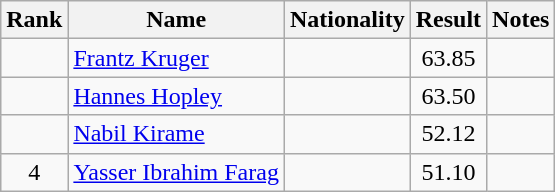<table class="wikitable sortable" style="text-align:center">
<tr>
<th>Rank</th>
<th>Name</th>
<th>Nationality</th>
<th>Result</th>
<th>Notes</th>
</tr>
<tr>
<td></td>
<td align=left><a href='#'>Frantz Kruger</a></td>
<td align=left></td>
<td>63.85</td>
<td></td>
</tr>
<tr>
<td></td>
<td align=left><a href='#'>Hannes Hopley</a></td>
<td align=left></td>
<td>63.50</td>
<td></td>
</tr>
<tr>
<td></td>
<td align=left><a href='#'>Nabil Kirame</a></td>
<td align=left></td>
<td>52.12</td>
<td></td>
</tr>
<tr>
<td>4</td>
<td align=left><a href='#'>Yasser Ibrahim Farag</a></td>
<td align=left></td>
<td>51.10</td>
<td></td>
</tr>
</table>
